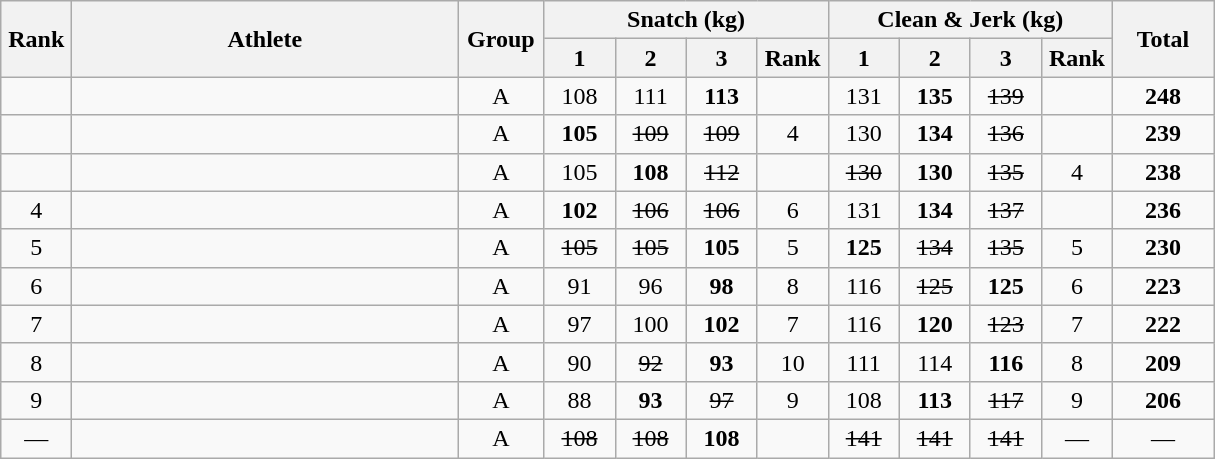<table class = "wikitable" style="text-align:center;">
<tr>
<th rowspan=2 width=40>Rank</th>
<th rowspan=2 width=250>Athlete</th>
<th rowspan=2 width=50>Group</th>
<th colspan=4>Snatch (kg)</th>
<th colspan=4>Clean & Jerk (kg)</th>
<th rowspan=2 width=60>Total</th>
</tr>
<tr>
<th width=40>1</th>
<th width=40>2</th>
<th width=40>3</th>
<th width=40>Rank</th>
<th width=40>1</th>
<th width=40>2</th>
<th width=40>3</th>
<th width=40>Rank</th>
</tr>
<tr>
<td></td>
<td align=left></td>
<td>A</td>
<td>108</td>
<td>111</td>
<td><strong>113</strong></td>
<td></td>
<td>131</td>
<td><strong>135</strong></td>
<td><s>139</s></td>
<td></td>
<td><strong>248</strong></td>
</tr>
<tr>
<td></td>
<td align=left></td>
<td>A</td>
<td><strong>105</strong></td>
<td><s>109</s></td>
<td><s>109</s></td>
<td>4</td>
<td>130</td>
<td><strong>134</strong></td>
<td><s>136</s></td>
<td></td>
<td><strong>239</strong></td>
</tr>
<tr>
<td></td>
<td align=left></td>
<td>A</td>
<td>105</td>
<td><strong>108</strong></td>
<td><s>112</s></td>
<td></td>
<td><s>130</s></td>
<td><strong>130</strong></td>
<td><s>135</s></td>
<td>4</td>
<td><strong>238</strong></td>
</tr>
<tr>
<td>4</td>
<td align=left></td>
<td>A</td>
<td><strong>102</strong></td>
<td><s>106</s></td>
<td><s>106</s></td>
<td>6</td>
<td>131</td>
<td><strong>134</strong></td>
<td><s>137</s></td>
<td></td>
<td><strong>236</strong></td>
</tr>
<tr>
<td>5</td>
<td align=left></td>
<td>A</td>
<td><s>105</s></td>
<td><s>105</s></td>
<td><strong>105</strong></td>
<td>5</td>
<td><strong>125</strong></td>
<td><s>134</s></td>
<td><s>135</s></td>
<td>5</td>
<td><strong>230</strong></td>
</tr>
<tr>
<td>6</td>
<td align=left></td>
<td>A</td>
<td>91</td>
<td>96</td>
<td><strong>98</strong></td>
<td>8</td>
<td>116</td>
<td><s>125</s></td>
<td><strong>125</strong></td>
<td>6</td>
<td><strong>223</strong></td>
</tr>
<tr>
<td>7</td>
<td align=left></td>
<td>A</td>
<td>97</td>
<td>100</td>
<td><strong>102</strong></td>
<td>7</td>
<td>116</td>
<td><strong>120</strong></td>
<td><s>123</s></td>
<td>7</td>
<td><strong>222</strong></td>
</tr>
<tr>
<td>8</td>
<td align=left></td>
<td>A</td>
<td>90</td>
<td><s>92</s></td>
<td><strong>93</strong></td>
<td>10</td>
<td>111</td>
<td>114</td>
<td><strong>116</strong></td>
<td>8</td>
<td><strong>209</strong></td>
</tr>
<tr>
<td>9</td>
<td align=left></td>
<td>A</td>
<td>88</td>
<td><strong>93</strong></td>
<td><s>97</s></td>
<td>9</td>
<td>108</td>
<td><strong>113</strong></td>
<td><s>117</s></td>
<td>9</td>
<td><strong>206</strong></td>
</tr>
<tr>
<td>—</td>
<td align=left></td>
<td>A</td>
<td><s>108</s></td>
<td><s>108</s></td>
<td><strong>108</strong></td>
<td></td>
<td><s>141</s></td>
<td><s>141</s></td>
<td><s>141</s></td>
<td>—</td>
<td>—</td>
</tr>
</table>
